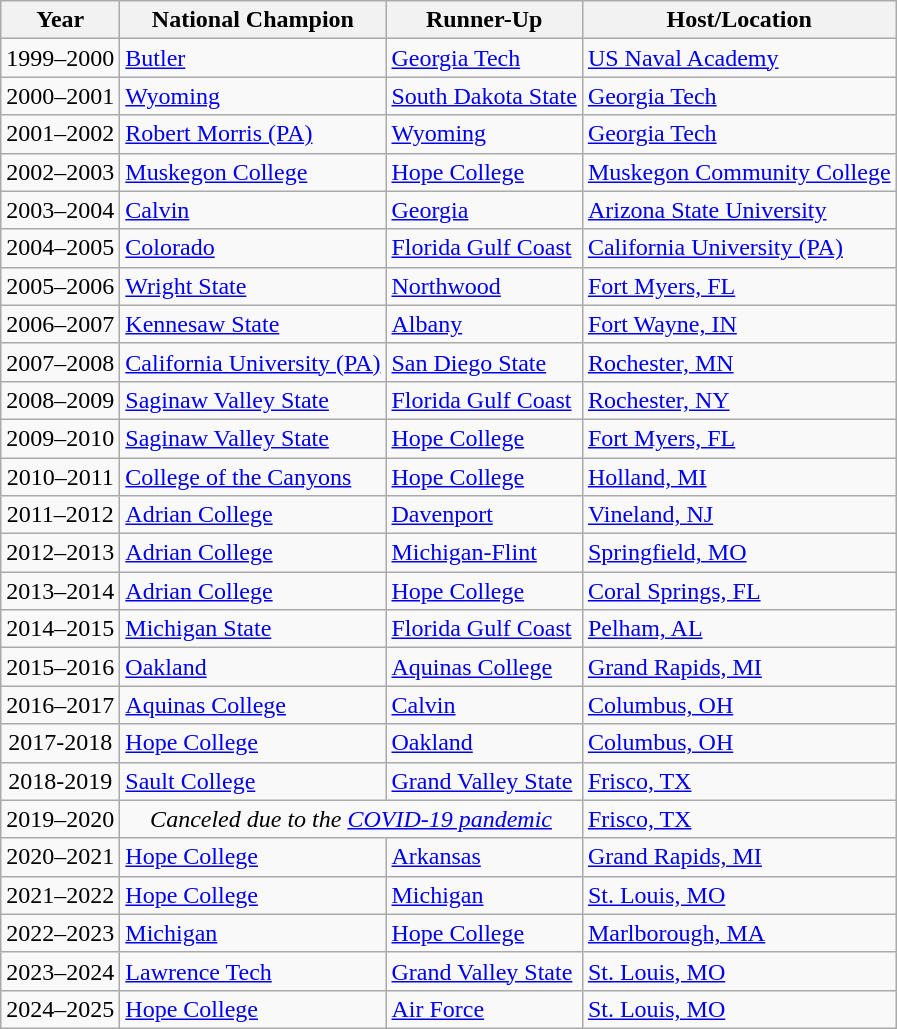<table class="wikitable">
<tr>
<th>Year</th>
<th>National Champion</th>
<th>Runner-Up</th>
<th>Host/Location</th>
</tr>
<tr>
<td align=center>1999–2000</td>
<td><a href='#'>Butler</a></td>
<td><a href='#'>Georgia Tech</a></td>
<td><a href='#'>US Naval Academy</a></td>
</tr>
<tr>
<td align=center>2000–2001</td>
<td><a href='#'>Wyoming</a></td>
<td><a href='#'>South Dakota State</a></td>
<td><a href='#'>Georgia Tech</a></td>
</tr>
<tr>
<td align=center>2001–2002</td>
<td><a href='#'>Robert Morris (PA)</a></td>
<td><a href='#'>Wyoming</a></td>
<td><a href='#'>Georgia Tech</a></td>
</tr>
<tr>
<td align=center>2002–2003</td>
<td><a href='#'>Muskegon College</a></td>
<td><a href='#'>Hope College</a></td>
<td><a href='#'>Muskegon Community College</a></td>
</tr>
<tr>
<td align=center>2003–2004</td>
<td><a href='#'>Calvin</a></td>
<td><a href='#'>Georgia</a></td>
<td><a href='#'>Arizona State University</a></td>
</tr>
<tr>
<td align=center>2004–2005</td>
<td><a href='#'>Colorado</a></td>
<td><a href='#'>Florida Gulf Coast</a></td>
<td><a href='#'>California University (PA)</a></td>
</tr>
<tr>
<td align=center>2005–2006</td>
<td><a href='#'>Wright State</a></td>
<td><a href='#'>Northwood</a></td>
<td><a href='#'>Fort Myers, FL</a></td>
</tr>
<tr>
<td align=center>2006–2007</td>
<td><a href='#'>Kennesaw State</a></td>
<td><a href='#'>Albany</a></td>
<td><a href='#'>Fort Wayne, IN</a></td>
</tr>
<tr>
<td align=center>2007–2008</td>
<td><a href='#'>California University (PA)</a></td>
<td><a href='#'>San Diego State</a></td>
<td><a href='#'>Rochester, MN</a></td>
</tr>
<tr>
<td align=center>2008–2009</td>
<td><a href='#'>Saginaw Valley State</a></td>
<td><a href='#'>Florida Gulf Coast</a></td>
<td><a href='#'>Rochester, NY</a></td>
</tr>
<tr>
<td align=center>2009–2010</td>
<td><a href='#'>Saginaw Valley State</a></td>
<td><a href='#'>Hope College</a></td>
<td><a href='#'>Fort Myers, FL</a></td>
</tr>
<tr>
<td align=center>2010–2011</td>
<td><a href='#'>College of the Canyons</a></td>
<td><a href='#'>Hope College</a></td>
<td><a href='#'>Holland, MI</a></td>
</tr>
<tr>
<td align=center>2011–2012</td>
<td><a href='#'>Adrian College</a></td>
<td><a href='#'>Davenport</a></td>
<td><a href='#'>Vineland, NJ</a></td>
</tr>
<tr>
<td align=center>2012–2013</td>
<td><a href='#'>Adrian College</a></td>
<td><a href='#'>Michigan-Flint</a></td>
<td><a href='#'>Springfield, MO</a></td>
</tr>
<tr>
<td align=center>2013–2014</td>
<td><a href='#'>Adrian College</a></td>
<td><a href='#'>Hope College</a></td>
<td><a href='#'>Coral Springs, FL</a></td>
</tr>
<tr>
<td align=center>2014–2015</td>
<td><a href='#'>Michigan State</a></td>
<td><a href='#'>Florida Gulf Coast</a></td>
<td><a href='#'>Pelham, AL</a></td>
</tr>
<tr>
<td align=center>2015–2016</td>
<td><a href='#'>Oakland</a></td>
<td><a href='#'>Aquinas College</a></td>
<td><a href='#'>Grand Rapids, MI</a></td>
</tr>
<tr>
<td align=center>2016–2017</td>
<td><a href='#'>Aquinas College</a></td>
<td><a href='#'>Calvin</a></td>
<td><a href='#'>Columbus, OH</a></td>
</tr>
<tr>
<td align=center>2017-2018</td>
<td><a href='#'>Hope College</a></td>
<td><a href='#'>Oakland</a></td>
<td><a href='#'>Columbus, OH</a></td>
</tr>
<tr>
<td align=center>2018-2019</td>
<td><a href='#'>Sault College</a></td>
<td><a href='#'>Grand Valley State</a></td>
<td><a href='#'>Frisco, TX</a></td>
</tr>
<tr>
<td align=center>2019–2020</td>
<td colspan="2" align=center><em>Canceled due to the <a href='#'>COVID-19 pandemic</a></em></td>
<td><a href='#'>Frisco, TX</a></td>
</tr>
<tr>
<td align=center>2020–2021</td>
<td><a href='#'>Hope College</a></td>
<td><a href='#'>Arkansas</a></td>
<td><a href='#'>Grand Rapids, MI</a></td>
</tr>
<tr>
<td align=center>2021–2022</td>
<td><a href='#'>Hope College</a></td>
<td><a href='#'>Michigan</a></td>
<td><a href='#'>St. Louis, MO</a></td>
</tr>
<tr>
<td align=center>2022–2023</td>
<td><a href='#'>Michigan</a></td>
<td><a href='#'>Hope College</a></td>
<td><a href='#'>Marlborough, MA</a></td>
</tr>
<tr>
<td align=center>2023–2024</td>
<td><a href='#'>Lawrence Tech</a></td>
<td><a href='#'>Grand Valley State</a></td>
<td><a href='#'>St. Louis, MO</a></td>
</tr>
<tr>
<td align=center>2024–2025</td>
<td><a href='#'>Hope College</a></td>
<td><a href='#'>Air Force</a></td>
<td><a href='#'>St. Louis, MO</a></td>
</tr>
</table>
